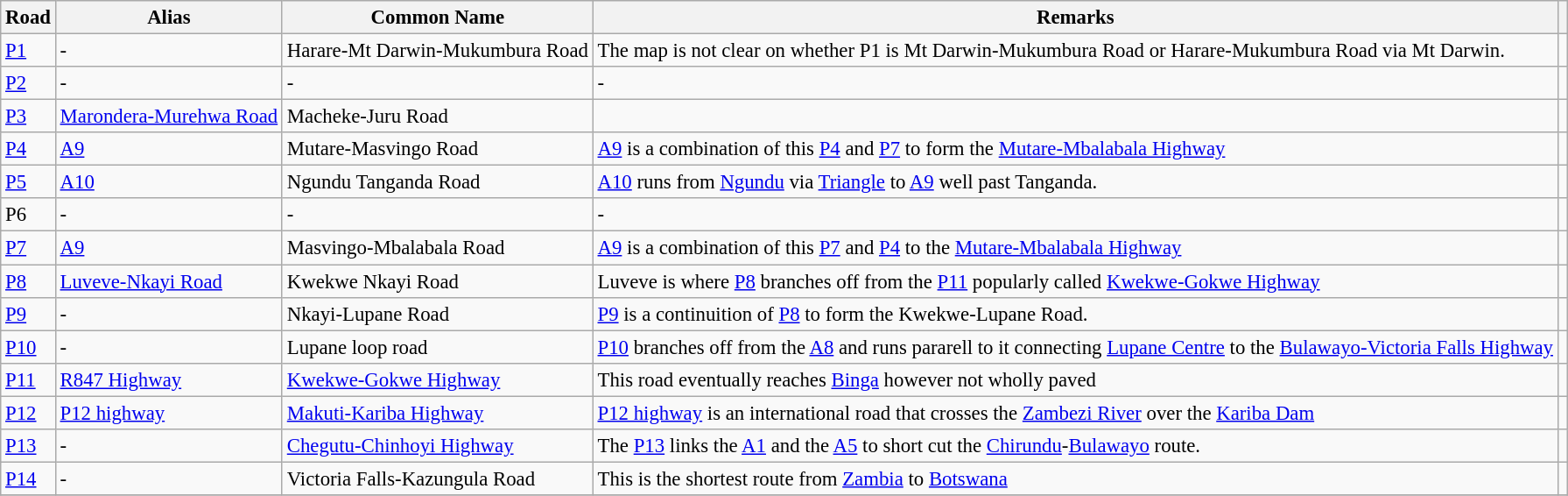<table class="wikitable sortable" style="font-size:95%">
<tr>
<th>Road</th>
<th>Alias</th>
<th>Common Name</th>
<th>Remarks</th>
<th></th>
</tr>
<tr>
<td><a href='#'>P1</a></td>
<td>-</td>
<td>Harare-Mt Darwin-Mukumbura Road</td>
<td>The map is not clear on whether P1 is Mt Darwin-Mukumbura Road or Harare-Mukumbura Road via Mt Darwin.</td>
<td></td>
</tr>
<tr>
<td><a href='#'>P2</a></td>
<td>-</td>
<td>-</td>
<td>-</td>
<td></td>
</tr>
<tr>
<td><a href='#'>P3</a></td>
<td><a href='#'>Marondera-Murehwa Road</a></td>
<td>Macheke-Juru Road</td>
<td></td>
</tr>
<tr>
<td><a href='#'>P4</a></td>
<td><a href='#'>A9</a></td>
<td>Mutare-Masvingo Road</td>
<td><a href='#'>A9</a> is a combination of this <a href='#'>P4</a> and <a href='#'>P7</a> to form the <a href='#'>Mutare-Mbalabala Highway</a></td>
<td></td>
</tr>
<tr>
<td><a href='#'>P5</a></td>
<td><a href='#'>A10</a></td>
<td>Ngundu Tanganda Road</td>
<td><a href='#'>A10</a> runs from <a href='#'>Ngundu</a> via <a href='#'>Triangle</a> to <a href='#'>A9</a> well past Tanganda.</td>
<td></td>
</tr>
<tr>
<td>P6</td>
<td>-</td>
<td>-</td>
<td>-</td>
<td></td>
</tr>
<tr>
<td><a href='#'>P7</a></td>
<td><a href='#'>A9</a></td>
<td>Masvingo-Mbalabala Road</td>
<td><a href='#'>A9</a> is a combination of this <a href='#'>P7</a> and <a href='#'>P4</a> to the <a href='#'>Mutare-Mbalabala Highway</a></td>
<td></td>
</tr>
<tr>
<td><a href='#'>P8</a></td>
<td><a href='#'>Luveve-Nkayi Road</a></td>
<td>Kwekwe Nkayi Road</td>
<td>Luveve is where <a href='#'>P8</a> branches off from the <a href='#'>P11</a> popularly called <a href='#'>Kwekwe-Gokwe Highway</a></td>
<td></td>
</tr>
<tr>
<td><a href='#'>P9</a></td>
<td>-</td>
<td>Nkayi-Lupane Road</td>
<td><a href='#'>P9</a> is a continuition of <a href='#'>P8</a> to form the Kwekwe-Lupane Road.</td>
<td></td>
</tr>
<tr>
<td><a href='#'>P10</a></td>
<td>-</td>
<td>Lupane loop road</td>
<td><a href='#'>P10</a> branches off from the <a href='#'>A8</a> and runs pararell to it connecting <a href='#'>Lupane Centre</a> to the <a href='#'>Bulawayo-Victoria Falls Highway</a></td>
<td></td>
</tr>
<tr>
<td><a href='#'>P11</a></td>
<td><a href='#'>R847 Highway</a></td>
<td><a href='#'>Kwekwe-Gokwe Highway</a></td>
<td>This road eventually reaches <a href='#'>Binga</a> however not wholly paved</td>
<td></td>
</tr>
<tr>
<td><a href='#'>P12</a></td>
<td><a href='#'>P12 highway</a></td>
<td><a href='#'>Makuti-Kariba Highway</a></td>
<td><a href='#'>P12 highway</a> is an international road that crosses the <a href='#'>Zambezi River</a> over the <a href='#'>Kariba Dam</a></td>
<td></td>
</tr>
<tr>
<td><a href='#'>P13</a></td>
<td>-</td>
<td><a href='#'>Chegutu-Chinhoyi Highway</a></td>
<td>The <a href='#'>P13</a> links the <a href='#'>A1</a> and the <a href='#'>A5</a> to short cut the <a href='#'>Chirundu</a>-<a href='#'>Bulawayo</a> route.</td>
<td></td>
</tr>
<tr>
<td><a href='#'>P14</a></td>
<td>-</td>
<td>Victoria Falls-Kazungula Road</td>
<td>This is the shortest route from <a href='#'>Zambia</a> to <a href='#'>Botswana</a></td>
<td></td>
</tr>
<tr>
</tr>
</table>
